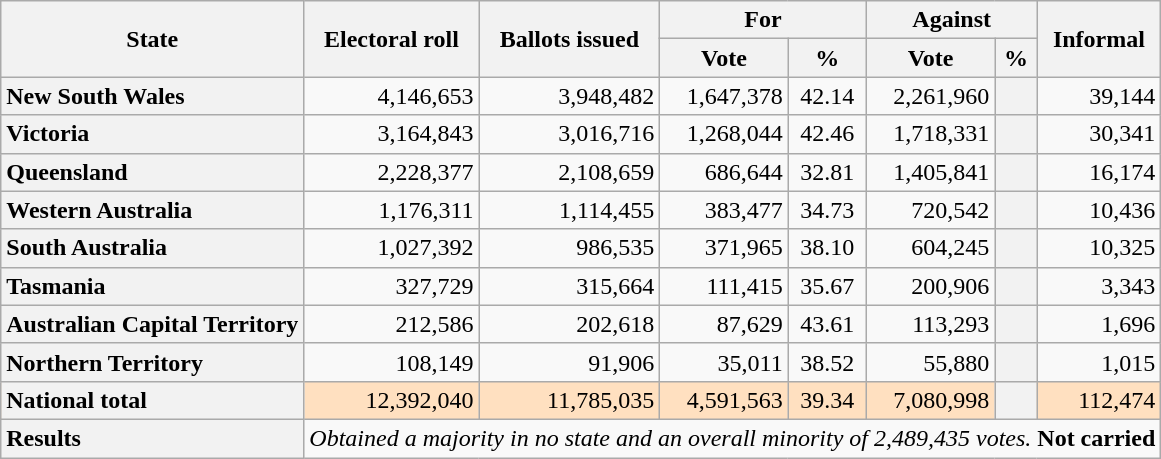<table class="wikitable">
<tr align=center>
<th rowspan="2">State</th>
<th rowspan="2">Electoral roll</th>
<th rowspan="2">Ballots issued</th>
<th align=center colspan="2">For</th>
<th align=center colspan="2">Against</th>
<th align=center rowspan="2">Informal</th>
</tr>
<tr>
<th align=center>Vote</th>
<th align=center>%</th>
<th align=center>Vote</th>
<th align=center>%</th>
</tr>
<tr align="right">
<th style="text-align:left;">New South Wales</th>
<td>4,146,653</td>
<td>3,948,482</td>
<td>1,647,378</td>
<td align="center">42.14</td>
<td>2,261,960</td>
<th></th>
<td>39,144</td>
</tr>
<tr align="right">
<th style="text-align:left;">Victoria</th>
<td>3,164,843</td>
<td>3,016,716</td>
<td>1,268,044</td>
<td align="center">42.46</td>
<td>1,718,331</td>
<th></th>
<td>30,341</td>
</tr>
<tr align="right">
<th style="text-align:left;">Queensland</th>
<td>2,228,377</td>
<td>2,108,659</td>
<td>686,644</td>
<td align="center">32.81</td>
<td>1,405,841</td>
<th></th>
<td>16,174</td>
</tr>
<tr align="right">
<th style="text-align:left;">Western Australia</th>
<td>1,176,311</td>
<td>1,114,455</td>
<td>383,477</td>
<td align="center">34.73</td>
<td>720,542</td>
<th></th>
<td>10,436</td>
</tr>
<tr align="right">
<th style="text-align:left;">South Australia</th>
<td>1,027,392</td>
<td>986,535</td>
<td>371,965</td>
<td align="center">38.10</td>
<td>604,245</td>
<th></th>
<td>10,325</td>
</tr>
<tr align="right">
<th style="text-align:left;">Tasmania</th>
<td>327,729</td>
<td>315,664</td>
<td>111,415</td>
<td align="center">35.67</td>
<td>200,906</td>
<th></th>
<td>3,343</td>
</tr>
<tr align="right">
<th style="text-align:left;">Australian Capital Territory</th>
<td>212,586</td>
<td>202,618</td>
<td>87,629</td>
<td align="center">43.61</td>
<td>113,293</td>
<th></th>
<td>1,696</td>
</tr>
<tr align="right">
<th style="text-align:left;">Northern Territory</th>
<td>108,149</td>
<td>91,906</td>
<td>35,011</td>
<td align="center">38.52</td>
<td>55,880</td>
<th></th>
<td>1,015</td>
</tr>
<tr bgcolor=#FFE0C0 align="right">
<th style="text-align:left;">National total</th>
<td>12,392,040</td>
<td>11,785,035</td>
<td>4,591,563</td>
<td nowrap="" align="center">39.34</td>
<td>7,080,998</td>
<th></th>
<td>112,474</td>
</tr>
<tr>
<th style="text-align:left;">Results</th>
<td colSpan="8"><em>Obtained a majority in no state and an overall minority of 2,489,435 votes.</em> <strong>Not carried</strong></td>
</tr>
</table>
